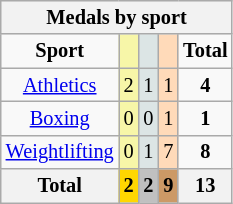<table class="wikitable" style="font-size:85%; text-align:center;">
<tr style="background:#efefef;">
<th colspan=5><strong>Medals by sport</strong></th>
</tr>
<tr>
<td><strong>Sport</strong></td>
<td style="background:#f7f6a8;"></td>
<td style="background:#dce5e5;"></td>
<td style="background:#ffdab9;"></td>
<td><strong>Total</strong></td>
</tr>
<tr>
<td><a href='#'>Athletics</a></td>
<td style="background:#F7F6A8;">2</td>
<td style="background:#DCE5E5;">1</td>
<td style="background:#FFDAB9;">1</td>
<td><strong>4</strong></td>
</tr>
<tr>
<td><a href='#'>Boxing</a></td>
<td style="background:#F7F6A8;">0</td>
<td style="background:#DCE5E5;">0</td>
<td style="background:#FFDAB9;">1</td>
<td><strong>1</strong></td>
</tr>
<tr>
<td><a href='#'>Weightlifting</a></td>
<td style="background:#F7F6A8;">0</td>
<td style="background:#DCE5E5;">1</td>
<td style="background:#FFDAB9;">7</td>
<td><strong>8</strong></td>
</tr>
<tr>
<th>Total</th>
<th style="background:gold;"  >2</th>
<th style="background:silver;">2</th>
<th style="background:#c96;"  >9</th>
<th>13</th>
</tr>
</table>
